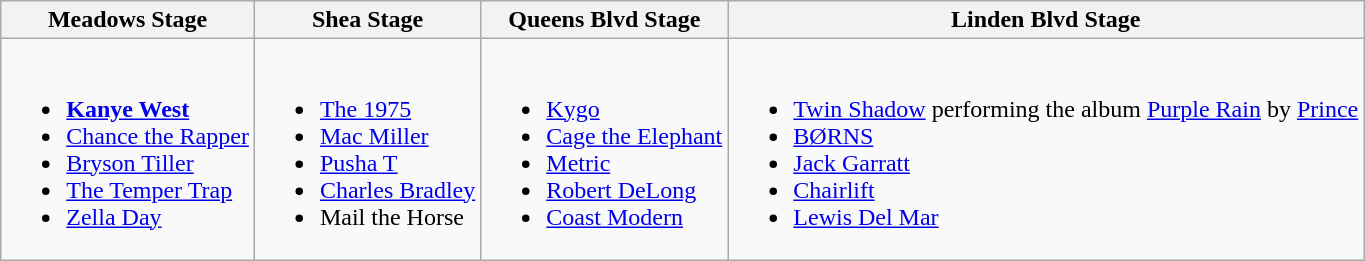<table class="wikitable">
<tr>
<th>Meadows Stage</th>
<th>Shea Stage</th>
<th>Queens Blvd Stage</th>
<th>Linden Blvd Stage</th>
</tr>
<tr valign="top">
<td><br><ul><li><strong><a href='#'>Kanye West</a></strong></li><li><a href='#'>Chance the Rapper</a></li><li><a href='#'>Bryson Tiller</a></li><li><a href='#'>The Temper Trap</a></li><li><a href='#'>Zella Day</a></li></ul></td>
<td><br><ul><li><a href='#'>The 1975</a></li><li><a href='#'>Mac Miller</a></li><li><a href='#'>Pusha T</a></li><li><a href='#'>Charles Bradley</a></li><li>Mail the Horse</li></ul></td>
<td><br><ul><li><a href='#'>Kygo</a></li><li><a href='#'>Cage the Elephant</a></li><li><a href='#'>Metric</a></li><li><a href='#'>Robert DeLong</a></li><li><a href='#'>Coast Modern</a></li></ul></td>
<td><br><ul><li><a href='#'>Twin Shadow</a> performing the album <a href='#'>Purple Rain</a> by <a href='#'>Prince</a></li><li><a href='#'>BØRNS</a></li><li><a href='#'>Jack Garratt</a></li><li><a href='#'>Chairlift</a></li><li><a href='#'>Lewis Del Mar</a></li></ul></td>
</tr>
</table>
